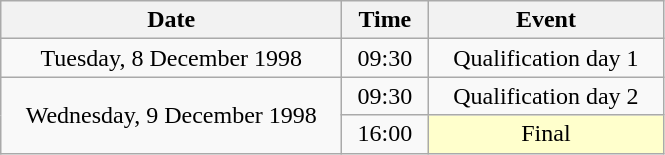<table class = "wikitable" style="text-align:center;">
<tr>
<th width=220>Date</th>
<th width=50>Time</th>
<th width=150>Event</th>
</tr>
<tr>
<td>Tuesday, 8 December 1998</td>
<td>09:30</td>
<td>Qualification day 1</td>
</tr>
<tr>
<td rowspan=2>Wednesday, 9 December 1998</td>
<td>09:30</td>
<td>Qualification day 2</td>
</tr>
<tr>
<td>16:00</td>
<td bgcolor=ffffcc>Final</td>
</tr>
</table>
